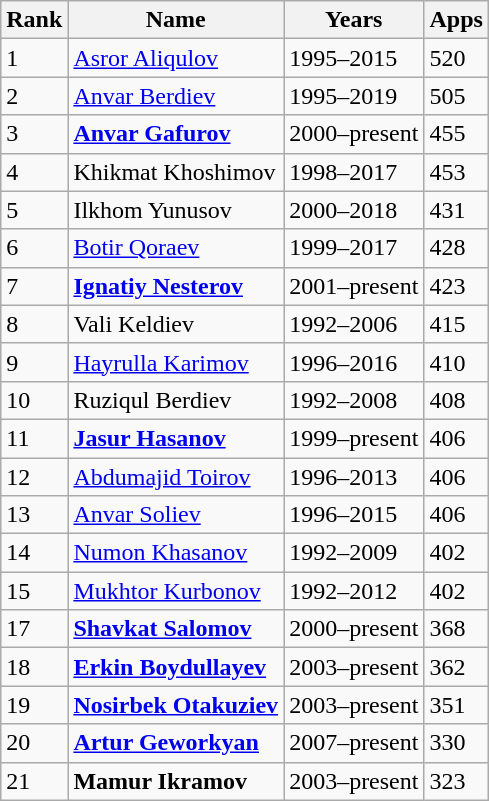<table class="wikitable">
<tr>
<th>Rank</th>
<th>Name</th>
<th>Years</th>
<th>Apps</th>
</tr>
<tr>
<td>1</td>
<td><a href='#'>Asror Aliqulov</a></td>
<td>1995–2015</td>
<td>520</td>
</tr>
<tr>
<td>2</td>
<td><a href='#'>Anvar Berdiev</a></td>
<td>1995–2019</td>
<td>505</td>
</tr>
<tr>
<td>3</td>
<td><strong><a href='#'>Anvar Gafurov</a></strong></td>
<td>2000–present</td>
<td>455</td>
</tr>
<tr>
<td>4</td>
<td>Khikmat Khoshimov</td>
<td>1998–2017</td>
<td>453</td>
</tr>
<tr>
<td>5</td>
<td>Ilkhom Yunusov</td>
<td>2000–2018</td>
<td>431</td>
</tr>
<tr>
<td>6</td>
<td><a href='#'>Botir Qoraev</a></td>
<td>1999–2017</td>
<td>428</td>
</tr>
<tr>
<td>7</td>
<td><strong><a href='#'>Ignatiy Nesterov</a></strong></td>
<td>2001–present</td>
<td>423</td>
</tr>
<tr>
<td>8</td>
<td>Vali Keldiev</td>
<td>1992–2006</td>
<td>415</td>
</tr>
<tr>
<td>9</td>
<td><a href='#'>Hayrulla Karimov</a></td>
<td>1996–2016</td>
<td>410</td>
</tr>
<tr>
<td>10</td>
<td>Ruziqul Berdiev</td>
<td>1992–2008</td>
<td>408</td>
</tr>
<tr>
<td>11</td>
<td><strong><a href='#'>Jasur Hasanov</a></strong></td>
<td>1999–present</td>
<td>406</td>
</tr>
<tr>
<td>12</td>
<td><a href='#'>Abdumajid Toirov</a></td>
<td>1996–2013</td>
<td>406</td>
</tr>
<tr>
<td>13</td>
<td><a href='#'>Anvar Soliev</a></td>
<td>1996–2015</td>
<td>406</td>
</tr>
<tr>
<td>14</td>
<td><a href='#'>Numon Khasanov</a></td>
<td>1992–2009</td>
<td>402</td>
</tr>
<tr>
<td>15</td>
<td><a href='#'>Mukhtor Kurbonov</a></td>
<td>1992–2012</td>
<td>402</td>
</tr>
<tr>
<td>17</td>
<td><strong><a href='#'>Shavkat Salomov</a></strong></td>
<td>2000–present</td>
<td>368</td>
</tr>
<tr>
<td>18</td>
<td><strong><a href='#'>Erkin Boydullayev</a></strong></td>
<td>2003–present</td>
<td>362</td>
</tr>
<tr>
<td>19</td>
<td><strong><a href='#'>Nosirbek Otakuziev</a></strong></td>
<td>2003–present</td>
<td>351</td>
</tr>
<tr>
<td>20</td>
<td><strong><a href='#'>Artur Geworkyan</a></strong></td>
<td>2007–present</td>
<td>330</td>
</tr>
<tr>
<td>21</td>
<td><strong>Mamur Ikramov</strong></td>
<td>2003–present</td>
<td>323</td>
</tr>
</table>
